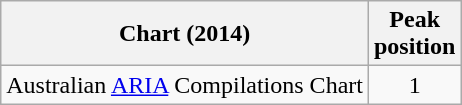<table class="wikitable">
<tr>
<th align="left">Chart (2014)</th>
<th align="left">Peak<br>position</th>
</tr>
<tr>
<td align="left">Australian <a href='#'>ARIA</a> Compilations Chart</td>
<td style="text-align:center;">1</td>
</tr>
</table>
